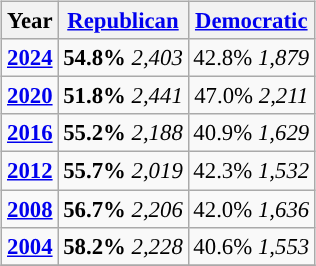<table class="wikitable" style="float:right; margin: 1em 1em 1em 0; font-size: 95%;">
<tr>
<th>Year</th>
<th><a href='#'>Republican</a></th>
<th><a href='#'>Democratic</a></th>
</tr>
<tr>
<td style="text-align:center; "><strong><a href='#'>2024</a></strong></td>
<td style="text-align:center; "><strong>54.8%</strong> <em>2,403</em></td>
<td style="text-align:center; ">42.8% <em>1,879</em></td>
</tr>
<tr>
<td style="text-align:center; "><strong><a href='#'>2020</a></strong></td>
<td style="text-align:center; "><strong>51.8%</strong> <em>2,441</em></td>
<td style="text-align:center; ">47.0%  <em>2,211</em></td>
</tr>
<tr>
<td style="text-align:center; "><strong><a href='#'>2016</a></strong></td>
<td style="text-align:center; "><strong>55.2%</strong> <em>2,188</em></td>
<td style="text-align:center; ">40.9%  <em>1,629</em></td>
</tr>
<tr>
<td style="text-align:center; "><strong><a href='#'>2012</a></strong></td>
<td style="text-align:center; "><strong>55.7%</strong> <em>2,019</em></td>
<td style="text-align:center; ">42.3%  <em>1,532</em></td>
</tr>
<tr>
<td style="text-align:center; "><strong><a href='#'>2008</a></strong></td>
<td style="text-align:center; "><strong>56.7%</strong> <em>2,206</em></td>
<td style="text-align:center; ">42.0%  <em>1,636</em></td>
</tr>
<tr>
<td style="text-align:center; "><strong><a href='#'>2004</a></strong></td>
<td style="text-align:center; "><strong>58.2%</strong> <em>2,228</em></td>
<td style="text-align:center; ">40.6% <em>1,553</em></td>
</tr>
<tr>
</tr>
</table>
